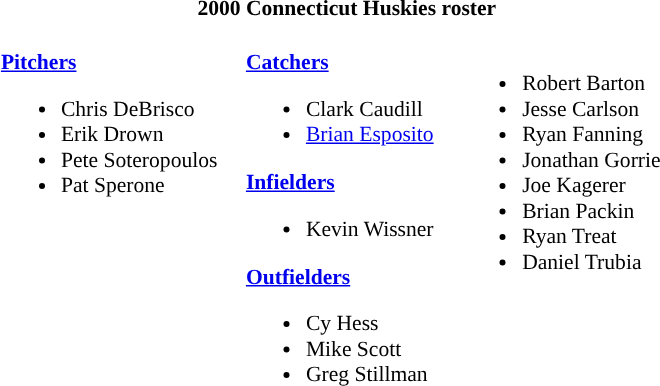<table class="toccolours" style="border-collapse:collapse; font-size:90%;">
<tr>
<th colspan=9>2000 Connecticut Huskies roster</th>
</tr>
<tr>
</tr>
<tr>
<td width="03"> </td>
<td valign="top"><br><strong><a href='#'>Pitchers</a></strong><ul><li>Chris DeBrisco</li><li>Erik Drown</li><li>Pete Soteropoulos</li><li>Pat Sperone</li></ul></td>
<td width="15"> </td>
<td valign="top"><br><strong><a href='#'>Catchers</a></strong><ul><li>Clark Caudill</li><li><a href='#'>Brian Esposito</a></li></ul><strong><a href='#'>Infielders</a></strong><ul><li>Kevin Wissner</li></ul><strong><a href='#'>Outfielders</a></strong><ul><li>Cy Hess</li><li>Mike Scott</li><li>Greg Stillman</li></ul></td>
<td width="15"> </td>
<td valign="top"><br><ul><li>Robert Barton</li><li>Jesse Carlson</li><li>Ryan Fanning</li><li>Jonathan Gorrie</li><li>Joe Kagerer</li><li>Brian Packin</li><li>Ryan Treat</li><li>Daniel Trubia</li></ul></td>
<td width="25"> </td>
</tr>
</table>
